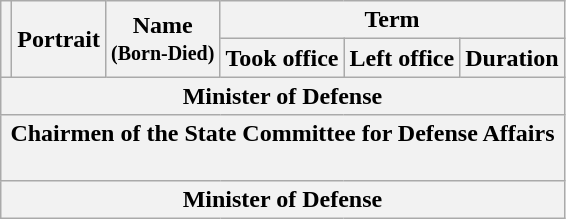<table class="wikitable" style="text-align:center;">
<tr>
<th rowspan=2></th>
<th rowspan=2>Portrait</th>
<th rowspan=2>Name<br><small>(Born-Died)</small></th>
<th colspan=3>Term</th>
</tr>
<tr>
<th>Took office</th>
<th>Left office</th>
<th>Duration</th>
</tr>
<tr style="text-align:center;">
<th colspan=6>Minister of Defense<br>








</th>
</tr>
<tr>
<th colspan=6>Chairmen of the State Committee for Defense Affairs<br><br>
</th>
</tr>
<tr>
<th colspan="6">Minister of Defense<br>
</th>
</tr>
</table>
